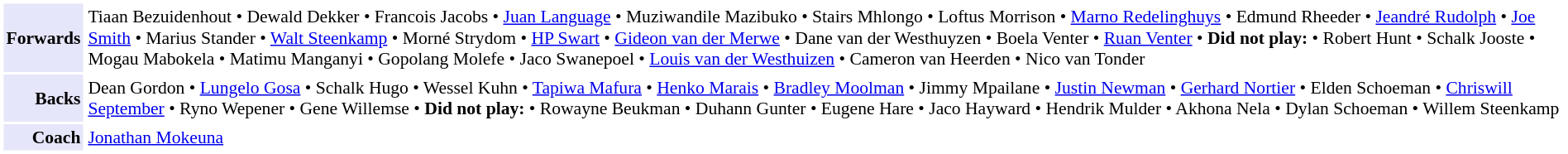<table cellpadding="2" style="border: 1px solid white; font-size:90%;">
<tr>
<td style="text-align:right;" bgcolor="lavender"><strong>Forwards</strong></td>
<td style="text-align:left;">Tiaan Bezuidenhout • Dewald Dekker • Francois Jacobs • <a href='#'>Juan Language</a> • Muziwandile Mazibuko • Stairs Mhlongo • Loftus Morrison • <a href='#'>Marno Redelinghuys</a> • Edmund Rheeder • <a href='#'>Jeandré Rudolph</a> • <a href='#'>Joe Smith</a> • Marius Stander • <a href='#'>Walt Steenkamp</a> • Morné Strydom • <a href='#'>HP Swart</a> • <a href='#'>Gideon van der Merwe</a> • Dane van der Westhuyzen • Boela Venter • <a href='#'>Ruan Venter</a> • <strong>Did not play:</strong> • Robert Hunt • Schalk Jooste • Mogau Mabokela • Matimu Manganyi • Gopolang Molefe • Jaco Swanepoel • <a href='#'>Louis van der Westhuizen</a> • Cameron van Heerden • Nico van Tonder</td>
</tr>
<tr>
<td style="text-align:right;" bgcolor="lavender"><strong>Backs</strong></td>
<td style="text-align:left;">Dean Gordon • <a href='#'>Lungelo Gosa</a> • Schalk Hugo • Wessel Kuhn • <a href='#'>Tapiwa Mafura</a> • <a href='#'>Henko Marais</a> • <a href='#'>Bradley Moolman</a> • Jimmy Mpailane • <a href='#'>Justin Newman</a> • <a href='#'>Gerhard Nortier</a> • Elden Schoeman • <a href='#'>Chriswill September</a> • Ryno Wepener • Gene Willemse • <strong>Did not play:</strong> • Rowayne Beukman • Duhann Gunter • Eugene Hare • Jaco Hayward • Hendrik Mulder • Akhona Nela • Dylan Schoeman • Willem Steenkamp</td>
</tr>
<tr>
<td style="text-align:right;" bgcolor="lavender"><strong>Coach</strong></td>
<td style="text-align:left;"><a href='#'>Jonathan Mokeuna</a></td>
</tr>
</table>
